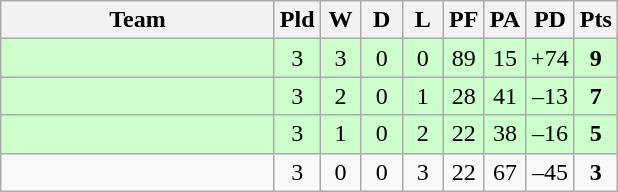<table class="wikitable" style="text-align:center;">
<tr>
<th width=175>Team</th>
<th width=20 abbr="Played">Pld</th>
<th width=20 abbr="Won">W</th>
<th width=20 abbr="Drawn">D</th>
<th width=20 abbr="Lost">L</th>
<th width=20 abbr="Points for">PF</th>
<th width=20 abbr="Points against">PA</th>
<th width=25 abbr="Points difference">PD</th>
<th width=20 abbr="Points">Pts</th>
</tr>
<tr bgcolor=ccffcc>
<td style="text-align:left;"></td>
<td>3</td>
<td>3</td>
<td>0</td>
<td>0</td>
<td>89</td>
<td>15</td>
<td>+74</td>
<td><strong>9</strong></td>
</tr>
<tr bgcolor=ccffcc>
<td style="text-align:left;"></td>
<td>3</td>
<td>2</td>
<td>0</td>
<td>1</td>
<td>28</td>
<td>41</td>
<td>–13</td>
<td><strong>7</strong></td>
</tr>
<tr bgcolor=ccffcc>
<td style="text-align:left;"></td>
<td>3</td>
<td>1</td>
<td>0</td>
<td>2</td>
<td>22</td>
<td>38</td>
<td>–16</td>
<td><strong>5</strong></td>
</tr>
<tr>
<td style="text-align:left;"></td>
<td>3</td>
<td>0</td>
<td>0</td>
<td>3</td>
<td>22</td>
<td>67</td>
<td>–45</td>
<td><strong>3</strong></td>
</tr>
</table>
